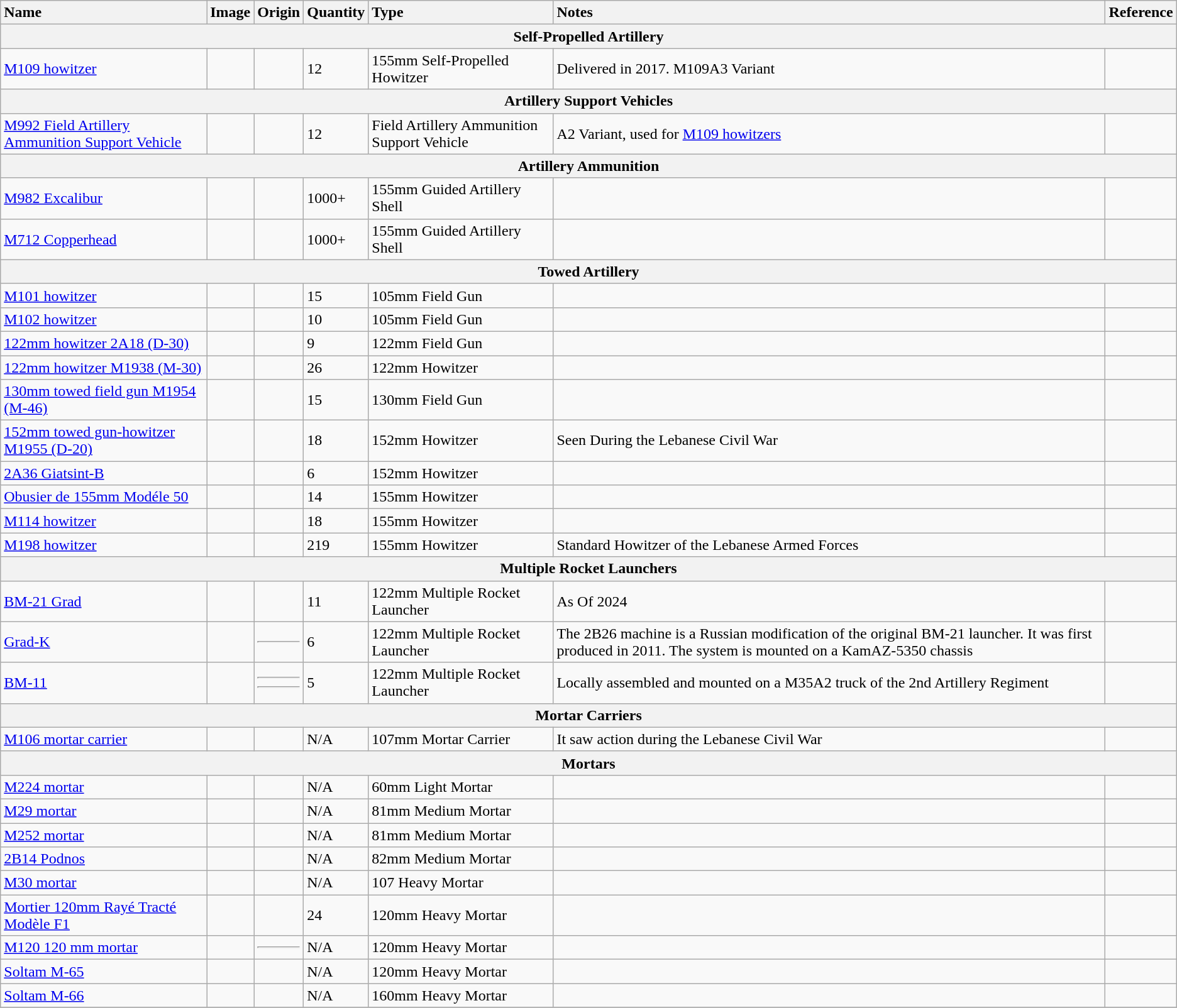<table class="wikitable">
<tr>
<th style="text-align: left;">Name</th>
<th style="text-align: left;">Image</th>
<th style="text-align: left;">Origin</th>
<th style="text-align: left;">Quantity</th>
<th style="text-align: left;">Type</th>
<th style="text-align: left;">Notes</th>
<th style="text-align: left;">Reference</th>
</tr>
<tr>
<th colspan="7">Self-Propelled Artillery</th>
</tr>
<tr>
<td><a href='#'>M109 howitzer</a></td>
<td></td>
<td></td>
<td>12</td>
<td>155mm Self-Propelled Howitzer</td>
<td>Delivered in 2017. M109A3 Variant</td>
<td></td>
</tr>
<tr>
<th colspan="7">Artillery Support Vehicles</th>
</tr>
<tr>
<td><a href='#'>M992 Field Artillery Ammunition Support Vehicle</a></td>
<td></td>
<td></td>
<td>12</td>
<td>Field Artillery Ammunition Support Vehicle</td>
<td>A2 Variant, used for <a href='#'>M109 howitzers</a></td>
<td></td>
</tr>
<tr>
<th colspan="7">Artillery Ammunition</th>
</tr>
<tr>
<td><a href='#'>M982 Excalibur</a></td>
<td></td>
<td></td>
<td>1000+</td>
<td>155mm Guided Artillery Shell</td>
<td></td>
<td></td>
</tr>
<tr>
<td><a href='#'>M712 Copperhead</a></td>
<td></td>
<td></td>
<td>1000+</td>
<td>155mm Guided Artillery Shell</td>
<td></td>
<td></td>
</tr>
<tr>
<th colspan="7">Towed Artillery</th>
</tr>
<tr>
<td><a href='#'>M101 howitzer</a></td>
<td></td>
<td></td>
<td>15</td>
<td>105mm Field Gun</td>
<td></td>
<td></td>
</tr>
<tr>
<td><a href='#'>M102 howitzer</a></td>
<td></td>
<td></td>
<td>10</td>
<td>105mm Field Gun</td>
<td></td>
<td></td>
</tr>
<tr>
<td><a href='#'>122mm howitzer 2A18 (D-30)</a></td>
<td></td>
<td></td>
<td>9</td>
<td>122mm Field Gun</td>
<td></td>
<td></td>
</tr>
<tr>
<td><a href='#'>122mm howitzer M1938 (M-30)</a></td>
<td></td>
<td></td>
<td>26</td>
<td>122mm Howitzer</td>
<td></td>
<td></td>
</tr>
<tr>
<td><a href='#'>130mm towed field gun M1954 (M-46)</a></td>
<td></td>
<td></td>
<td>15</td>
<td>130mm Field Gun</td>
<td></td>
<td></td>
</tr>
<tr>
<td><a href='#'>152mm towed gun-howitzer M1955 (D-20)</a></td>
<td></td>
<td></td>
<td>18</td>
<td>152mm Howitzer</td>
<td>Seen During the Lebanese Civil War</td>
<td></td>
</tr>
<tr>
<td><a href='#'>2A36 Giatsint-B</a></td>
<td></td>
<td></td>
<td>6</td>
<td>152mm Howitzer</td>
<td></td>
<td></td>
</tr>
<tr>
<td><a href='#'>Obusier de 155mm Modéle 50</a></td>
<td></td>
<td></td>
<td>14</td>
<td>155mm Howitzer</td>
<td></td>
<td></td>
</tr>
<tr>
<td><a href='#'>M114 howitzer</a></td>
<td></td>
<td></td>
<td>18</td>
<td>155mm Howitzer</td>
<td></td>
<td></td>
</tr>
<tr>
<td><a href='#'>M198 howitzer</a></td>
<td></td>
<td></td>
<td>219</td>
<td>155mm Howitzer</td>
<td>Standard Howitzer of the Lebanese Armed Forces</td>
<td></td>
</tr>
<tr>
<th colspan="7">Multiple Rocket Launchers</th>
</tr>
<tr>
<td><a href='#'>BM-21 Grad</a></td>
<td></td>
<td></td>
<td>11</td>
<td>122mm Multiple Rocket Launcher</td>
<td>As Of 2024</td>
<td></td>
</tr>
<tr>
<td><a href='#'>Grad-K</a></td>
<td></td>
<td> <hr> </td>
<td>6</td>
<td>122mm Multiple Rocket Launcher</td>
<td>The 2B26 machine is a Russian modification of the original BM-21 launcher. It was first produced in 2011. The system is mounted on a KamAZ-5350 chassis</td>
<td></td>
</tr>
<tr>
<td><a href='#'>BM-11</a></td>
<td></td>
<td> <hr>  <hr> </td>
<td>5</td>
<td>122mm Multiple Rocket Launcher</td>
<td>Locally assembled and mounted on a M35A2 truck of the 2nd Artillery Regiment</td>
<td></td>
</tr>
<tr>
<th colspan="7">Mortar Carriers</th>
</tr>
<tr>
<td><a href='#'>M106 mortar carrier</a></td>
<td></td>
<td></td>
<td>N/A</td>
<td>107mm Mortar Carrier</td>
<td>It saw action during the Lebanese Civil War</td>
<td></td>
</tr>
<tr>
<th colspan="7">Mortars</th>
</tr>
<tr>
<td><a href='#'>M224 mortar</a></td>
<td></td>
<td></td>
<td>N/A</td>
<td>60mm Light Mortar</td>
<td></td>
<td></td>
</tr>
<tr>
<td><a href='#'>M29 mortar</a></td>
<td></td>
<td></td>
<td>N/A</td>
<td>81mm Medium Mortar</td>
<td></td>
<td></td>
</tr>
<tr>
<td><a href='#'>M252 mortar</a></td>
<td></td>
<td></td>
<td>N/A</td>
<td>81mm Medium Mortar</td>
<td></td>
<td></td>
</tr>
<tr>
<td><a href='#'>2B14 Podnos</a></td>
<td></td>
<td></td>
<td>N/A</td>
<td>82mm Medium Mortar</td>
<td></td>
<td></td>
</tr>
<tr>
<td><a href='#'>M30 mortar</a></td>
<td></td>
<td></td>
<td>N/A</td>
<td>107 Heavy Mortar</td>
<td></td>
<td></td>
</tr>
<tr>
<td><a href='#'>Mortier 120mm Rayé Tracté Modèle F1</a></td>
<td></td>
<td></td>
<td>24</td>
<td>120mm Heavy Mortar</td>
<td></td>
<td></td>
</tr>
<tr>
<td><a href='#'>M120 120&nbsp;mm mortar</a></td>
<td></td>
<td> <hr> </td>
<td>N/A</td>
<td>120mm Heavy Mortar</td>
<td></td>
<td></td>
</tr>
<tr>
<td><a href='#'>Soltam M-65</a></td>
<td></td>
<td></td>
<td>N/A</td>
<td>120mm Heavy Mortar</td>
<td></td>
<td></td>
</tr>
<tr>
<td><a href='#'>Soltam M-66</a></td>
<td></td>
<td></td>
<td>N/A</td>
<td>160mm Heavy Mortar</td>
<td></td>
<td></td>
</tr>
<tr>
</tr>
</table>
